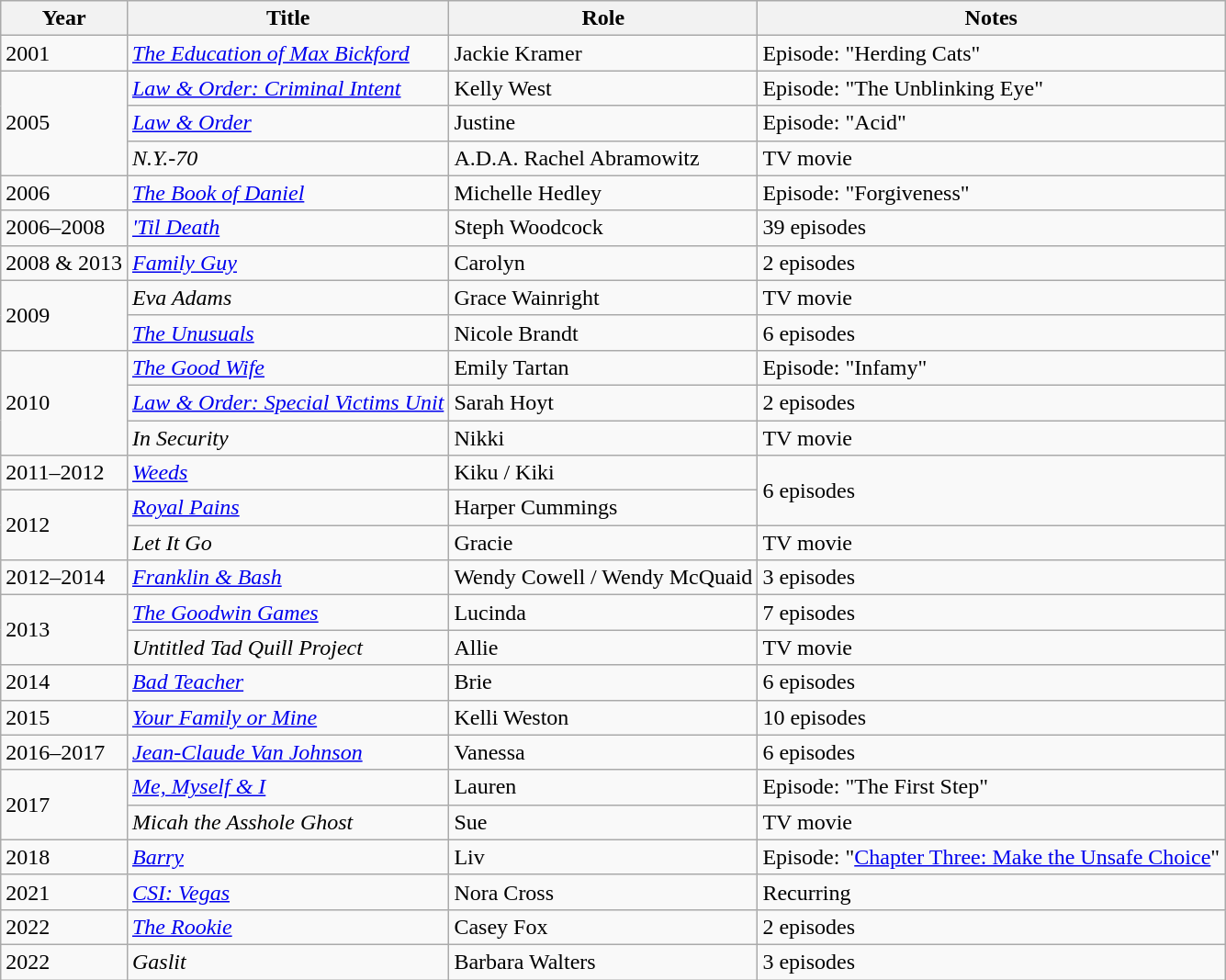<table class="wikitable sortable">
<tr>
<th>Year</th>
<th>Title</th>
<th>Role</th>
<th>Notes</th>
</tr>
<tr>
<td>2001</td>
<td><em><a href='#'>The Education of Max Bickford</a></em></td>
<td>Jackie Kramer</td>
<td>Episode: "Herding Cats"</td>
</tr>
<tr>
<td rowspan=3>2005</td>
<td><em><a href='#'>Law & Order: Criminal Intent</a></em></td>
<td>Kelly West</td>
<td>Episode: "The Unblinking Eye"</td>
</tr>
<tr>
<td><em><a href='#'>Law & Order</a></em></td>
<td>Justine</td>
<td>Episode: "Acid"</td>
</tr>
<tr>
<td><em>N.Y.-70</em></td>
<td>A.D.A. Rachel Abramowitz</td>
<td>TV movie</td>
</tr>
<tr>
<td>2006</td>
<td><a href='#'><em>The Book of Daniel</em></a></td>
<td>Michelle Hedley</td>
<td>Episode: "Forgiveness"</td>
</tr>
<tr>
<td>2006–2008</td>
<td><em><a href='#'>'Til Death</a></em></td>
<td>Steph Woodcock</td>
<td>39 episodes</td>
</tr>
<tr>
<td>2008 & 2013</td>
<td><em><a href='#'>Family Guy</a></em></td>
<td>Carolyn</td>
<td>2 episodes</td>
</tr>
<tr>
<td rowspan=2>2009</td>
<td><em>Eva Adams</em></td>
<td>Grace Wainright</td>
<td>TV movie</td>
</tr>
<tr>
<td><em><a href='#'>The Unusuals</a></em></td>
<td>Nicole Brandt</td>
<td>6 episodes</td>
</tr>
<tr>
<td rowspan=3>2010</td>
<td><em><a href='#'>The Good Wife</a></em></td>
<td>Emily Tartan</td>
<td>Episode: "Infamy"</td>
</tr>
<tr>
<td><em><a href='#'>Law & Order: Special Victims Unit</a></em></td>
<td>Sarah Hoyt</td>
<td>2 episodes</td>
</tr>
<tr>
<td><em>In Security</em></td>
<td>Nikki</td>
<td>TV movie</td>
</tr>
<tr>
<td>2011–2012</td>
<td><a href='#'><em>Weeds</em></a></td>
<td>Kiku / Kiki</td>
<td rowspan=2>6 episodes</td>
</tr>
<tr>
<td rowspan=2>2012</td>
<td><em><a href='#'>Royal Pains</a></em></td>
<td>Harper Cummings</td>
</tr>
<tr>
<td><em>Let It Go</em></td>
<td>Gracie</td>
<td>TV movie</td>
</tr>
<tr>
<td>2012–2014</td>
<td><em><a href='#'>Franklin & Bash</a></em></td>
<td>Wendy Cowell / Wendy McQuaid</td>
<td>3 episodes</td>
</tr>
<tr>
<td rowspan=2>2013</td>
<td><em><a href='#'>The Goodwin Games</a></em></td>
<td>Lucinda</td>
<td>7 episodes</td>
</tr>
<tr>
<td><em>Untitled Tad Quill Project</em></td>
<td>Allie</td>
<td>TV movie</td>
</tr>
<tr>
<td>2014</td>
<td><a href='#'><em>Bad Teacher</em></a></td>
<td>Brie</td>
<td>6 episodes</td>
</tr>
<tr>
<td>2015</td>
<td><em><a href='#'>Your Family or Mine</a></em></td>
<td>Kelli Weston</td>
<td>10 episodes</td>
</tr>
<tr>
<td>2016–2017</td>
<td><em><a href='#'>Jean-Claude Van Johnson</a></em></td>
<td>Vanessa</td>
<td>6 episodes</td>
</tr>
<tr>
<td rowspan=2>2017</td>
<td><a href='#'><em>Me, Myself & I</em></a></td>
<td>Lauren</td>
<td>Episode: "The First Step"</td>
</tr>
<tr>
<td><em>Micah the Asshole Ghost</em></td>
<td>Sue</td>
<td>TV movie</td>
</tr>
<tr>
<td>2018</td>
<td><a href='#'><em>Barry</em></a></td>
<td>Liv</td>
<td>Episode: "<a href='#'>Chapter Three: Make the Unsafe Choice</a>"</td>
</tr>
<tr>
<td>2021</td>
<td><em><a href='#'>CSI: Vegas</a></em></td>
<td>Nora Cross</td>
<td>Recurring</td>
</tr>
<tr>
<td>2022</td>
<td><em><a href='#'>The Rookie</a></em></td>
<td>Casey Fox</td>
<td>2 episodes</td>
</tr>
<tr>
<td>2022</td>
<td><em>Gaslit</em></td>
<td>Barbara Walters</td>
<td>3 episodes</td>
</tr>
</table>
